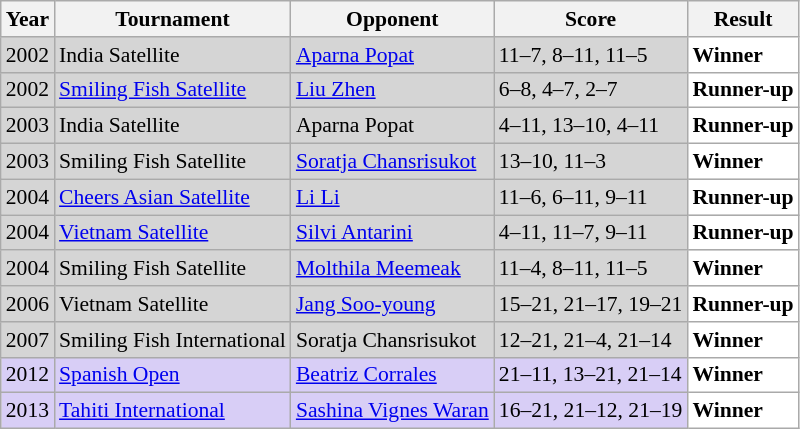<table class="sortable wikitable" style="font-size: 90%;">
<tr>
<th>Year</th>
<th>Tournament</th>
<th>Opponent</th>
<th>Score</th>
<th>Result</th>
</tr>
<tr style="background:#D5D5D5">
<td align="center">2002</td>
<td align="left">India Satellite</td>
<td align="left"> <a href='#'>Aparna Popat</a></td>
<td align="left">11–7, 8–11, 11–5</td>
<td style="text-align:left; background:white"> <strong>Winner</strong></td>
</tr>
<tr style="background:#D5D5D5">
<td align="center">2002</td>
<td align="left"><a href='#'>Smiling Fish Satellite</a></td>
<td align="left"> <a href='#'>Liu Zhen</a></td>
<td align="left">6–8, 4–7, 2–7</td>
<td style="text-align:left; background:white"> <strong>Runner-up</strong></td>
</tr>
<tr style="background:#D5D5D5">
<td align="center">2003</td>
<td align="left">India Satellite</td>
<td align="left"> Aparna Popat</td>
<td align="left">4–11, 13–10, 4–11</td>
<td style="text-align:left; background:white"> <strong>Runner-up</strong></td>
</tr>
<tr style="background:#D5D5D5">
<td align="center">2003</td>
<td align="left">Smiling Fish Satellite</td>
<td align="left"> <a href='#'>Soratja Chansrisukot</a></td>
<td align="left">13–10, 11–3</td>
<td style="text-align:left; background:white"> <strong>Winner</strong></td>
</tr>
<tr style="background:#D5D5D5">
<td align="center">2004</td>
<td align="left"><a href='#'>Cheers Asian Satellite</a></td>
<td align="left"> <a href='#'>Li Li</a></td>
<td align="left">11–6, 6–11, 9–11</td>
<td style="text-align:left; background:white"> <strong>Runner-up</strong></td>
</tr>
<tr style="background:#D5D5D5">
<td align="center">2004</td>
<td align="left"><a href='#'>Vietnam Satellite</a></td>
<td align="left"> <a href='#'>Silvi Antarini</a></td>
<td align="left">4–11, 11–7, 9–11</td>
<td style="text-align:left; background:white"> <strong>Runner-up</strong></td>
</tr>
<tr style="background:#D5D5D5">
<td align="center">2004</td>
<td align="left">Smiling Fish Satellite</td>
<td align="left"> <a href='#'>Molthila Meemeak</a></td>
<td align="left">11–4, 8–11, 11–5</td>
<td style="text-align:left; background:white"> <strong>Winner</strong></td>
</tr>
<tr style="background:#D5D5D5">
<td align="center">2006</td>
<td align="left">Vietnam Satellite</td>
<td align="left"> <a href='#'>Jang Soo-young</a></td>
<td align="left">15–21, 21–17, 19–21</td>
<td style="text-align:left; background:white"> <strong>Runner-up</strong></td>
</tr>
<tr style="background:#D5D5D5">
<td align="center">2007</td>
<td align="left">Smiling Fish International</td>
<td align="left"> Soratja Chansrisukot</td>
<td align="left">12–21, 21–4, 21–14</td>
<td style="text-align:left; background:white"> <strong>Winner</strong></td>
</tr>
<tr style="background:#D8CEF6">
<td align="center">2012</td>
<td align="left"><a href='#'>Spanish Open</a></td>
<td align="left"> <a href='#'>Beatriz Corrales</a></td>
<td align="left">21–11, 13–21, 21–14</td>
<td style="text-align:left; background:white"> <strong>Winner</strong></td>
</tr>
<tr style="background:#D8CEF6">
<td align="center">2013</td>
<td align="left"><a href='#'>Tahiti International</a></td>
<td align="left"> <a href='#'>Sashina Vignes Waran</a></td>
<td align="left">16–21, 21–12, 21–19</td>
<td style="text-align:left; background:white"> <strong>Winner</strong></td>
</tr>
</table>
